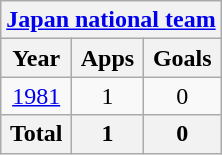<table class="wikitable" style="text-align:center">
<tr>
<th colspan=3><a href='#'>Japan national team</a></th>
</tr>
<tr>
<th>Year</th>
<th>Apps</th>
<th>Goals</th>
</tr>
<tr>
<td><a href='#'>1981</a></td>
<td>1</td>
<td>0</td>
</tr>
<tr>
<th>Total</th>
<th>1</th>
<th>0</th>
</tr>
</table>
